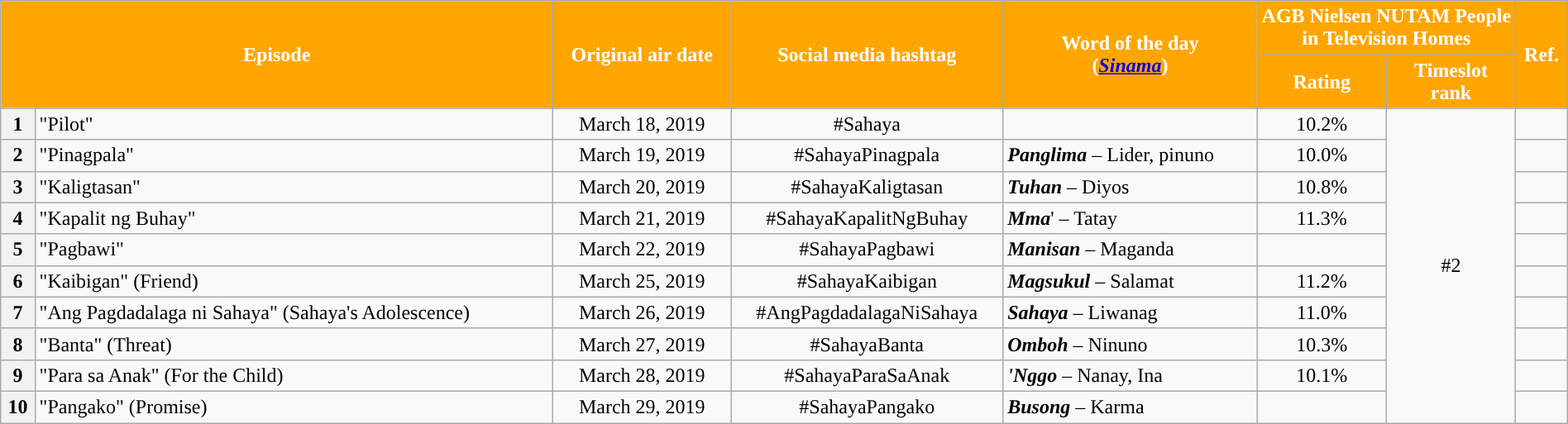<table class="wikitable" style="text-align:center; font-size:100%; line-height:18px;" width="100%">
<tr>
<th style="background-color:#FFA500; color:#ffffff;" colspan="2" rowspan="2">Episode</th>
<th style="background-color:#FFA500; color:white" rowspan="2">Original air date</th>
<th style="background-color:#FFA500; color:white" rowspan="2">Social media hashtag</th>
<th style="background-color:#FFA500; color:white" rowspan="2">Word of the day<br>(<em><a href='#'>Sinama</a></em>)</th>
<th style="background-color:#FFA500; color:#ffffff;" colspan="2">AGB Nielsen NUTAM People in Television Homes</th>
<th style="background-color:#FFA500; color:#ffffff;" rowspan="2">Ref.</th>
</tr>
<tr>
<th style="background-color:#FFA500; width:75px; color:#ffffff;">Rating</th>
<th style="background-color:#FFA500; width:75px; color:#ffffff;">Timeslot<br>rank</th>
</tr>
<tr>
<th>1</th>
<td style="text-align: left;">"Pilot"</td>
<td>March 18, 2019</td>
<td>#Sahaya</td>
<td></td>
<td>10.2%</td>
<td rowspan="10">#2</td>
<td></td>
</tr>
<tr>
<th>2</th>
<td style="text-align: left;">"Pinagpala" </td>
<td>March 19, 2019</td>
<td>#SahayaPinagpala</td>
<td style="text-align: left;"><strong><em>Panglima</em></strong> – Lider, pinuno</td>
<td>10.0%</td>
<td></td>
</tr>
<tr>
<th>3</th>
<td style="text-align: left;">"Kaligtasan" </td>
<td>March 20, 2019</td>
<td>#SahayaKaligtasan</td>
<td style="text-align: left;"><strong><em>Tuhan</em></strong> – Diyos</td>
<td>10.8%</td>
<td></td>
</tr>
<tr>
<th>4</th>
<td style="text-align: left;">"Kapalit ng Buhay" </td>
<td>March 21, 2019</td>
<td>#SahayaKapalitNgBuhay</td>
<td style="text-align: left;"><strong><em>Mma</em></strong>' – Tatay</td>
<td>11.3%</td>
<td></td>
</tr>
<tr>
<th>5</th>
<td style="text-align: left;">"Pagbawi" </td>
<td>March 22, 2019</td>
<td>#SahayaPagbawi</td>
<td style="text-align: left;"><strong><em>Manisan</em></strong> – Maganda</td>
<td></td>
<td></td>
</tr>
<tr>
<th>6</th>
<td style="text-align: left;">"Kaibigan" (Friend)</td>
<td>March 25, 2019</td>
<td>#SahayaKaibigan</td>
<td style="text-align: left;"><strong><em>Magsukul</em></strong> – Salamat</td>
<td>11.2%</td>
<td></td>
</tr>
<tr>
<th>7</th>
<td style="text-align: left;">"Ang Pagdadalaga ni Sahaya" (Sahaya's Adolescence)</td>
<td>March 26, 2019</td>
<td>#AngPagdadalagaNiSahaya</td>
<td style="text-align: left;"><strong><em>Sahaya</em></strong> – Liwanag</td>
<td>11.0%</td>
<td></td>
</tr>
<tr>
<th>8</th>
<td style="text-align: left;">"Banta" (Threat)</td>
<td>March 27, 2019</td>
<td>#SahayaBanta</td>
<td style="text-align: left;"><strong><em>Omboh</em></strong> – Ninuno</td>
<td>10.3%</td>
<td></td>
</tr>
<tr>
<th>9</th>
<td style="text-align: left;">"Para sa Anak" (For the Child)</td>
<td>March 28, 2019</td>
<td>#SahayaParaSaAnak</td>
<td style="text-align: left;"><strong><em>'Nggo</em></strong> – Nanay, Ina</td>
<td>10.1%</td>
<td></td>
</tr>
<tr>
<th>10</th>
<td style="text-align: left;">"Pangako" (Promise)</td>
<td>March 29, 2019</td>
<td>#SahayaPangako</td>
<td style="text-align: left;"><strong><em>Busong</em></strong> – Karma</td>
<td></td>
<td></td>
</tr>
</table>
